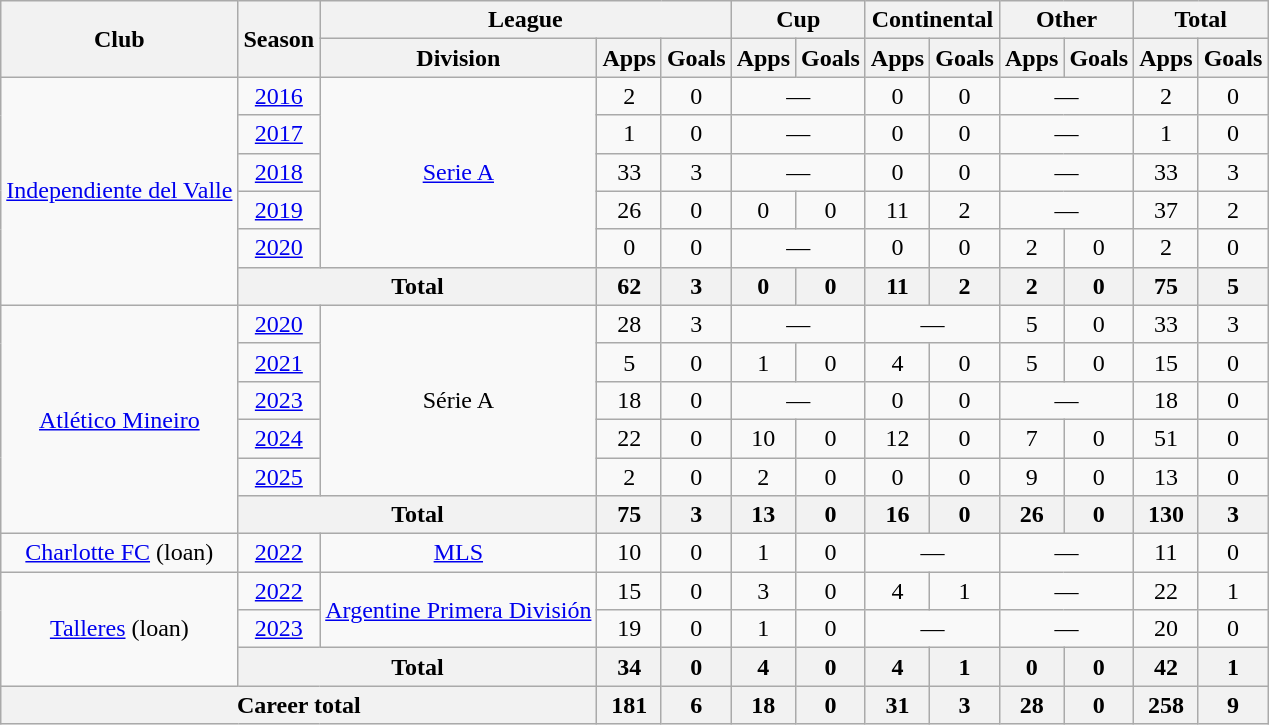<table class="wikitable" style="text-align:center">
<tr>
<th rowspan="2">Club</th>
<th rowspan="2">Season</th>
<th colspan="3">League</th>
<th colspan="2">Cup</th>
<th colspan="2">Continental</th>
<th colspan="2">Other</th>
<th colspan="2">Total</th>
</tr>
<tr>
<th>Division</th>
<th>Apps</th>
<th>Goals</th>
<th>Apps</th>
<th>Goals</th>
<th>Apps</th>
<th>Goals</th>
<th>Apps</th>
<th>Goals</th>
<th>Apps</th>
<th>Goals</th>
</tr>
<tr>
<td rowspan=6><a href='#'>Independiente del Valle</a></td>
<td><a href='#'>2016</a></td>
<td rowspan=5><a href='#'>Serie A</a></td>
<td>2</td>
<td>0</td>
<td colspan="2">—</td>
<td>0</td>
<td>0</td>
<td colspan="2">—</td>
<td>2</td>
<td>0</td>
</tr>
<tr>
<td><a href='#'>2017</a></td>
<td>1</td>
<td>0</td>
<td colspan="2">—</td>
<td>0</td>
<td>0</td>
<td colspan="2">—</td>
<td>1</td>
<td>0</td>
</tr>
<tr>
<td><a href='#'>2018</a></td>
<td>33</td>
<td>3</td>
<td colspan="2">—</td>
<td>0</td>
<td>0</td>
<td colspan="2">—</td>
<td>33</td>
<td>3</td>
</tr>
<tr>
<td><a href='#'>2019</a></td>
<td>26</td>
<td>0</td>
<td>0</td>
<td>0</td>
<td>11</td>
<td>2</td>
<td colspan="2">—</td>
<td>37</td>
<td>2</td>
</tr>
<tr>
<td><a href='#'>2020</a></td>
<td>0</td>
<td>0</td>
<td colspan="2">—</td>
<td>0</td>
<td>0</td>
<td>2</td>
<td>0</td>
<td>2</td>
<td>0</td>
</tr>
<tr>
<th colspan=2>Total</th>
<th>62</th>
<th>3</th>
<th>0</th>
<th>0</th>
<th>11</th>
<th>2</th>
<th>2</th>
<th>0</th>
<th>75</th>
<th>5</th>
</tr>
<tr>
<td rowspan=6><a href='#'>Atlético Mineiro</a></td>
<td><a href='#'>2020</a></td>
<td rowspan=5>Série A</td>
<td>28</td>
<td>3</td>
<td colspan="2">—</td>
<td colspan="2">—</td>
<td>5</td>
<td>0</td>
<td>33</td>
<td>3</td>
</tr>
<tr>
<td><a href='#'>2021</a></td>
<td>5</td>
<td>0</td>
<td>1</td>
<td>0</td>
<td>4</td>
<td>0</td>
<td>5</td>
<td>0</td>
<td>15</td>
<td>0</td>
</tr>
<tr>
<td><a href='#'>2023</a></td>
<td>18</td>
<td>0</td>
<td colspan="2">—</td>
<td>0</td>
<td>0</td>
<td colspan="2">—</td>
<td>18</td>
<td>0</td>
</tr>
<tr>
<td><a href='#'>2024</a></td>
<td>22</td>
<td>0</td>
<td>10</td>
<td>0</td>
<td>12</td>
<td>0</td>
<td>7</td>
<td>0</td>
<td>51</td>
<td>0</td>
</tr>
<tr>
<td><a href='#'>2025</a></td>
<td>2</td>
<td>0</td>
<td>2</td>
<td>0</td>
<td>0</td>
<td>0</td>
<td>9</td>
<td>0</td>
<td>13</td>
<td>0</td>
</tr>
<tr>
<th colspan=2>Total</th>
<th>75</th>
<th>3</th>
<th>13</th>
<th>0</th>
<th>16</th>
<th>0</th>
<th>26</th>
<th>0</th>
<th>130</th>
<th>3</th>
</tr>
<tr>
<td><a href='#'>Charlotte FC</a> (loan)</td>
<td><a href='#'>2022</a></td>
<td rowspan=1><a href='#'>MLS</a></td>
<td>10</td>
<td>0</td>
<td>1</td>
<td>0</td>
<td colspan="2">—</td>
<td colspan="2">—</td>
<td>11</td>
<td>0</td>
</tr>
<tr>
<td rowspan=3><a href='#'>Talleres</a> (loan)</td>
<td><a href='#'>2022</a></td>
<td rowspan=2><a href='#'>Argentine Primera División</a></td>
<td>15</td>
<td>0</td>
<td>3</td>
<td>0</td>
<td>4</td>
<td>1</td>
<td colspan="2">—</td>
<td>22</td>
<td>1</td>
</tr>
<tr>
<td><a href='#'>2023</a></td>
<td>19</td>
<td>0</td>
<td>1</td>
<td>0</td>
<td colspan="2">—</td>
<td colspan="2">—</td>
<td>20</td>
<td>0</td>
</tr>
<tr>
<th colspan=2>Total</th>
<th>34</th>
<th>0</th>
<th>4</th>
<th>0</th>
<th>4</th>
<th>1</th>
<th>0</th>
<th>0</th>
<th>42</th>
<th>1</th>
</tr>
<tr>
<th colspan="3">Career total</th>
<th>181</th>
<th>6</th>
<th>18</th>
<th>0</th>
<th>31</th>
<th>3</th>
<th>28</th>
<th>0</th>
<th>258</th>
<th>9</th>
</tr>
</table>
